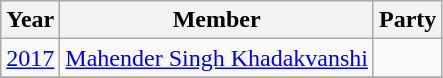<table class="wikitable sortable">
<tr>
<th>Year</th>
<th>Member</th>
<th colspan="2">Party</th>
</tr>
<tr>
<td><a href='#'>2017</a></td>
<td><a href='#'>Mahender Singh Khadakvanshi</a></td>
<td></td>
</tr>
<tr>
</tr>
</table>
